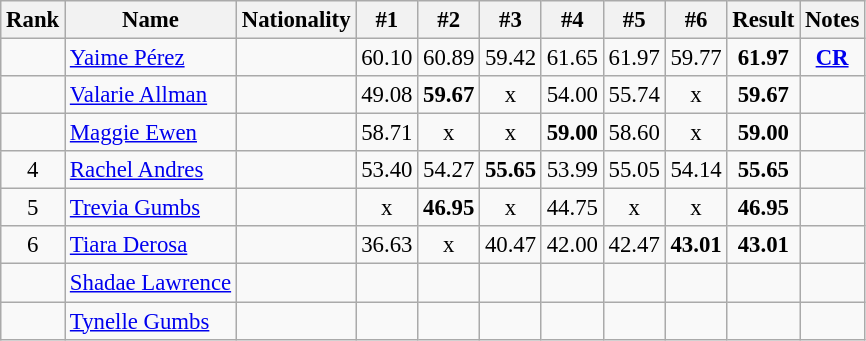<table class="wikitable sortable" style="text-align:center;font-size:95%">
<tr>
<th>Rank</th>
<th>Name</th>
<th>Nationality</th>
<th>#1</th>
<th>#2</th>
<th>#3</th>
<th>#4</th>
<th>#5</th>
<th>#6</th>
<th>Result</th>
<th>Notes</th>
</tr>
<tr>
<td></td>
<td align=left><a href='#'>Yaime Pérez</a></td>
<td align=left></td>
<td>60.10</td>
<td>60.89</td>
<td>59.42</td>
<td>61.65</td>
<td>61.97</td>
<td>59.77</td>
<td><strong>61.97</strong></td>
<td><strong><a href='#'>CR</a></strong></td>
</tr>
<tr>
<td></td>
<td align=left><a href='#'>Valarie Allman</a></td>
<td align=left></td>
<td>49.08</td>
<td><strong>59.67</strong></td>
<td>x</td>
<td>54.00</td>
<td>55.74</td>
<td>x</td>
<td><strong>59.67</strong></td>
<td></td>
</tr>
<tr>
<td></td>
<td align=left><a href='#'>Maggie Ewen</a></td>
<td align=left></td>
<td>58.71</td>
<td>x</td>
<td>x</td>
<td><strong>59.00</strong></td>
<td>58.60</td>
<td>x</td>
<td><strong>59.00</strong></td>
<td></td>
</tr>
<tr>
<td>4</td>
<td align=left><a href='#'>Rachel Andres</a></td>
<td align=left></td>
<td>53.40</td>
<td>54.27</td>
<td><strong>55.65</strong></td>
<td>53.99</td>
<td>55.05</td>
<td>54.14</td>
<td><strong>55.65</strong></td>
<td></td>
</tr>
<tr>
<td>5</td>
<td align=left><a href='#'>Trevia Gumbs</a></td>
<td align=left></td>
<td>x</td>
<td><strong>46.95</strong></td>
<td>x</td>
<td>44.75</td>
<td>x</td>
<td>x</td>
<td><strong>46.95</strong></td>
<td></td>
</tr>
<tr>
<td>6</td>
<td align=left><a href='#'>Tiara Derosa</a></td>
<td align=left></td>
<td>36.63</td>
<td>x</td>
<td>40.47</td>
<td>42.00</td>
<td>42.47</td>
<td><strong>43.01</strong></td>
<td><strong>43.01</strong></td>
<td></td>
</tr>
<tr>
<td></td>
<td align=left><a href='#'>Shadae Lawrence</a></td>
<td align=left></td>
<td></td>
<td></td>
<td></td>
<td></td>
<td></td>
<td></td>
<td><strong></strong></td>
<td></td>
</tr>
<tr>
<td></td>
<td align=left><a href='#'>Tynelle Gumbs</a></td>
<td align=left></td>
<td></td>
<td></td>
<td></td>
<td></td>
<td></td>
<td></td>
<td><strong></strong></td>
<td></td>
</tr>
</table>
